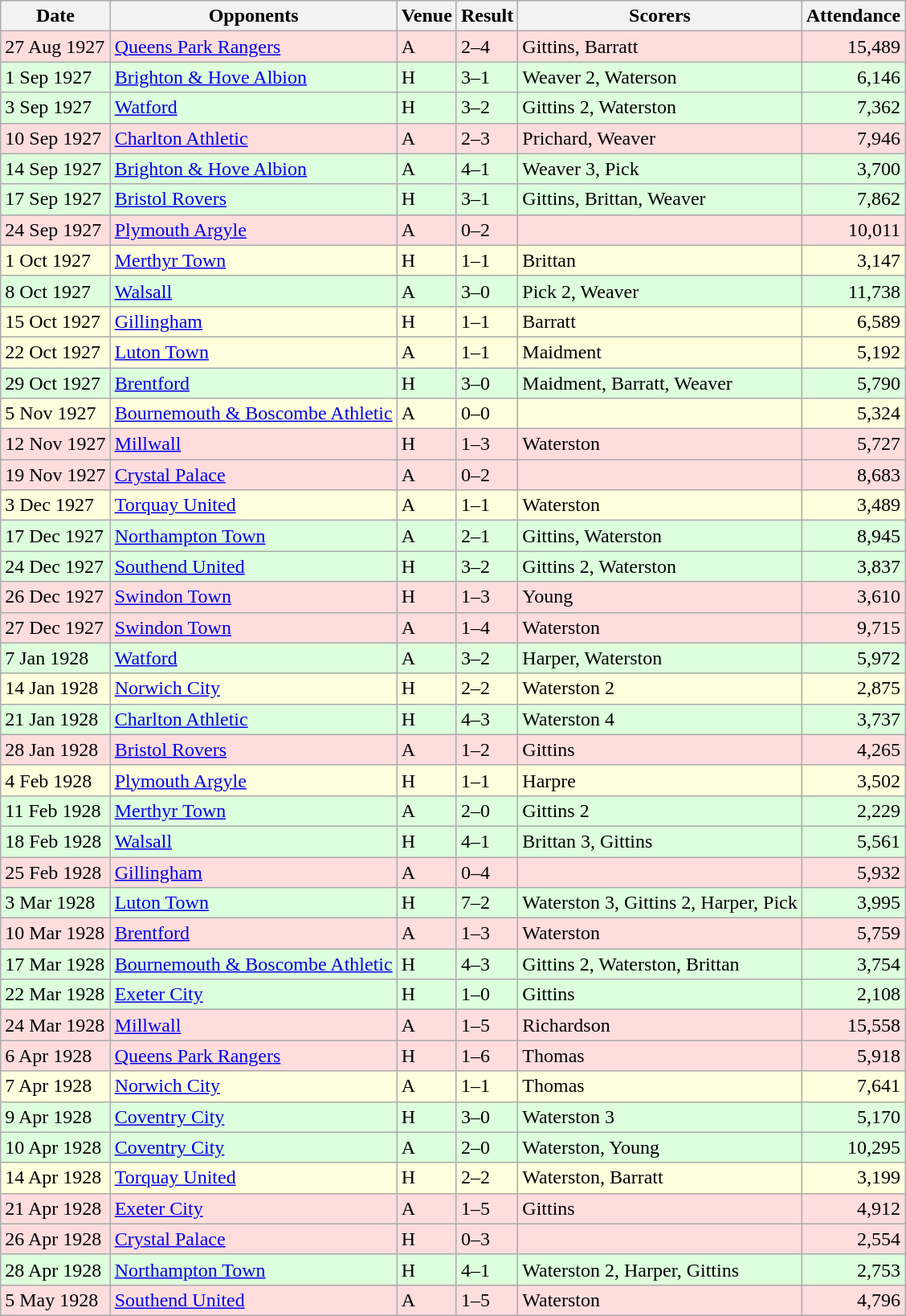<table class="wikitable sortable">
<tr>
<th>Date</th>
<th>Opponents</th>
<th>Venue</th>
<th>Result</th>
<th>Scorers</th>
<th>Attendance</th>
</tr>
<tr bgcolor="#ffdddd">
<td>27 Aug 1927</td>
<td><a href='#'>Queens Park Rangers</a></td>
<td>A</td>
<td>2–4</td>
<td>Gittins, Barratt</td>
<td align="right">15,489</td>
</tr>
<tr bgcolor="#ddffdd">
<td>1 Sep 1927</td>
<td><a href='#'>Brighton & Hove Albion</a></td>
<td>H</td>
<td>3–1</td>
<td>Weaver 2, Waterson</td>
<td align="right">6,146</td>
</tr>
<tr bgcolor="#ddffdd">
<td>3 Sep 1927</td>
<td><a href='#'>Watford</a></td>
<td>H</td>
<td>3–2</td>
<td>Gittins 2, Waterston</td>
<td align="right">7,362</td>
</tr>
<tr bgcolor="#ffdddd">
<td>10 Sep 1927</td>
<td><a href='#'>Charlton Athletic</a></td>
<td>A</td>
<td>2–3</td>
<td>Prichard, Weaver</td>
<td align="right">7,946</td>
</tr>
<tr bgcolor="#ddffdd">
<td>14 Sep 1927</td>
<td><a href='#'>Brighton & Hove Albion</a></td>
<td>A</td>
<td>4–1</td>
<td>Weaver 3, Pick</td>
<td align="right">3,700</td>
</tr>
<tr bgcolor="#ddffdd">
<td>17 Sep 1927</td>
<td><a href='#'>Bristol Rovers</a></td>
<td>H</td>
<td>3–1</td>
<td>Gittins, Brittan, Weaver</td>
<td align="right">7,862</td>
</tr>
<tr bgcolor="#ffdddd">
<td>24 Sep 1927</td>
<td><a href='#'>Plymouth Argyle</a></td>
<td>A</td>
<td>0–2</td>
<td></td>
<td align="right">10,011</td>
</tr>
<tr bgcolor="#ffffdd">
<td>1 Oct 1927</td>
<td><a href='#'>Merthyr Town</a></td>
<td>H</td>
<td>1–1</td>
<td>Brittan</td>
<td align="right">3,147</td>
</tr>
<tr bgcolor="#ddffdd">
<td>8 Oct 1927</td>
<td><a href='#'>Walsall</a></td>
<td>A</td>
<td>3–0</td>
<td>Pick 2, Weaver</td>
<td align="right">11,738</td>
</tr>
<tr bgcolor="#ffffdd">
<td>15 Oct 1927</td>
<td><a href='#'>Gillingham</a></td>
<td>H</td>
<td>1–1</td>
<td>Barratt</td>
<td align="right">6,589</td>
</tr>
<tr bgcolor="#ffffdd">
<td>22 Oct 1927</td>
<td><a href='#'>Luton Town</a></td>
<td>A</td>
<td>1–1</td>
<td>Maidment</td>
<td align="right">5,192</td>
</tr>
<tr bgcolor="#ddffdd">
<td>29 Oct 1927</td>
<td><a href='#'>Brentford</a></td>
<td>H</td>
<td>3–0</td>
<td>Maidment, Barratt, Weaver</td>
<td align="right">5,790</td>
</tr>
<tr bgcolor="#ffffdd">
<td>5 Nov 1927</td>
<td><a href='#'>Bournemouth & Boscombe Athletic</a></td>
<td>A</td>
<td>0–0</td>
<td></td>
<td align="right">5,324</td>
</tr>
<tr bgcolor="#ffdddd">
<td>12 Nov 1927</td>
<td><a href='#'>Millwall</a></td>
<td>H</td>
<td>1–3</td>
<td>Waterston</td>
<td align="right">5,727</td>
</tr>
<tr bgcolor="#ffdddd">
<td>19 Nov 1927</td>
<td><a href='#'>Crystal Palace</a></td>
<td>A</td>
<td>0–2</td>
<td></td>
<td align="right">8,683</td>
</tr>
<tr bgcolor="#ffffdd">
<td>3 Dec 1927</td>
<td><a href='#'>Torquay United</a></td>
<td>A</td>
<td>1–1</td>
<td>Waterston</td>
<td align="right">3,489</td>
</tr>
<tr bgcolor="#ddffdd">
<td>17 Dec 1927</td>
<td><a href='#'>Northampton Town</a></td>
<td>A</td>
<td>2–1</td>
<td>Gittins, Waterston</td>
<td align="right">8,945</td>
</tr>
<tr bgcolor="#ddffdd">
<td>24 Dec 1927</td>
<td><a href='#'>Southend United</a></td>
<td>H</td>
<td>3–2</td>
<td>Gittins 2, Waterston</td>
<td align="right">3,837</td>
</tr>
<tr bgcolor="#ffdddd">
<td>26 Dec 1927</td>
<td><a href='#'>Swindon Town</a></td>
<td>H</td>
<td>1–3</td>
<td>Young</td>
<td align="right">3,610</td>
</tr>
<tr bgcolor="#ffdddd">
<td>27 Dec 1927</td>
<td><a href='#'>Swindon Town</a></td>
<td>A</td>
<td>1–4</td>
<td>Waterston</td>
<td align="right">9,715</td>
</tr>
<tr bgcolor="#ddffdd">
<td>7 Jan 1928</td>
<td><a href='#'>Watford</a></td>
<td>A</td>
<td>3–2</td>
<td>Harper, Waterston</td>
<td align="right">5,972</td>
</tr>
<tr bgcolor="#ffffdd">
<td>14 Jan 1928</td>
<td><a href='#'>Norwich City</a></td>
<td>H</td>
<td>2–2</td>
<td>Waterston 2</td>
<td align="right">2,875</td>
</tr>
<tr bgcolor="#ddffdd">
<td>21 Jan 1928</td>
<td><a href='#'>Charlton Athletic</a></td>
<td>H</td>
<td>4–3</td>
<td>Waterston 4</td>
<td align="right">3,737</td>
</tr>
<tr bgcolor="#ffdddd">
<td>28 Jan 1928</td>
<td><a href='#'>Bristol Rovers</a></td>
<td>A</td>
<td>1–2</td>
<td>Gittins</td>
<td align="right">4,265</td>
</tr>
<tr bgcolor="#ffffdd">
<td>4 Feb 1928</td>
<td><a href='#'>Plymouth Argyle</a></td>
<td>H</td>
<td>1–1</td>
<td>Harpre</td>
<td align="right">3,502</td>
</tr>
<tr bgcolor="#ddffdd">
<td>11 Feb 1928</td>
<td><a href='#'>Merthyr Town</a></td>
<td>A</td>
<td>2–0</td>
<td>Gittins 2</td>
<td align="right">2,229</td>
</tr>
<tr bgcolor="#ddffdd">
<td>18 Feb 1928</td>
<td><a href='#'>Walsall</a></td>
<td>H</td>
<td>4–1</td>
<td>Brittan 3, Gittins</td>
<td align="right">5,561</td>
</tr>
<tr bgcolor="#ffdddd">
<td>25 Feb 1928</td>
<td><a href='#'>Gillingham</a></td>
<td>A</td>
<td>0–4</td>
<td></td>
<td align="right">5,932</td>
</tr>
<tr bgcolor="#ddffdd">
<td>3 Mar 1928</td>
<td><a href='#'>Luton Town</a></td>
<td>H</td>
<td>7–2</td>
<td>Waterston 3, Gittins 2, Harper, Pick</td>
<td align="right">3,995</td>
</tr>
<tr bgcolor="#ffdddd">
<td>10 Mar 1928</td>
<td><a href='#'>Brentford</a></td>
<td>A</td>
<td>1–3</td>
<td>Waterston</td>
<td align="right">5,759</td>
</tr>
<tr bgcolor="#ddffdd">
<td>17 Mar 1928</td>
<td><a href='#'>Bournemouth & Boscombe Athletic</a></td>
<td>H</td>
<td>4–3</td>
<td>Gittins 2, Waterston, Brittan</td>
<td align="right">3,754</td>
</tr>
<tr bgcolor="#ddffdd">
<td>22 Mar 1928</td>
<td><a href='#'>Exeter City</a></td>
<td>H</td>
<td>1–0</td>
<td>Gittins</td>
<td align="right">2,108</td>
</tr>
<tr bgcolor="#ffdddd">
<td>24 Mar 1928</td>
<td><a href='#'>Millwall</a></td>
<td>A</td>
<td>1–5</td>
<td>Richardson</td>
<td align="right">15,558</td>
</tr>
<tr bgcolor="#ffdddd">
<td>6 Apr 1928</td>
<td><a href='#'>Queens Park Rangers</a></td>
<td>H</td>
<td>1–6</td>
<td>Thomas</td>
<td align="right">5,918</td>
</tr>
<tr bgcolor="#ffffdd">
<td>7 Apr 1928</td>
<td><a href='#'>Norwich City</a></td>
<td>A</td>
<td>1–1</td>
<td>Thomas</td>
<td align="right">7,641</td>
</tr>
<tr bgcolor="#ddffdd">
<td>9 Apr 1928</td>
<td><a href='#'>Coventry City</a></td>
<td>H</td>
<td>3–0</td>
<td>Waterston 3</td>
<td align="right">5,170</td>
</tr>
<tr bgcolor="#ddffdd">
<td>10 Apr 1928</td>
<td><a href='#'>Coventry City</a></td>
<td>A</td>
<td>2–0</td>
<td>Waterston, Young</td>
<td align="right">10,295</td>
</tr>
<tr bgcolor="#ffffdd">
<td>14 Apr 1928</td>
<td><a href='#'>Torquay United</a></td>
<td>H</td>
<td>2–2</td>
<td>Waterston, Barratt</td>
<td align="right">3,199</td>
</tr>
<tr bgcolor="#ffdddd">
<td>21 Apr 1928</td>
<td><a href='#'>Exeter City</a></td>
<td>A</td>
<td>1–5</td>
<td>Gittins</td>
<td align="right">4,912</td>
</tr>
<tr bgcolor="#ffdddd">
<td>26 Apr 1928</td>
<td><a href='#'>Crystal Palace</a></td>
<td>H</td>
<td>0–3</td>
<td></td>
<td align="right">2,554</td>
</tr>
<tr bgcolor="#ddffdd">
<td>28 Apr 1928</td>
<td><a href='#'>Northampton Town</a></td>
<td>H</td>
<td>4–1</td>
<td>Waterston 2, Harper, Gittins</td>
<td align="right">2,753</td>
</tr>
<tr bgcolor="#ffdddd">
<td>5 May 1928</td>
<td><a href='#'>Southend United</a></td>
<td>A</td>
<td>1–5</td>
<td>Waterston</td>
<td align="right">4,796</td>
</tr>
</table>
